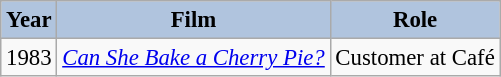<table class="wikitable" style="font-size:95%;">
<tr>
<th style="background:#B0C4DE;">Year</th>
<th style="background:#B0C4DE;">Film</th>
<th style="background:#B0C4DE;">Role</th>
</tr>
<tr>
<td>1983</td>
<td><em><a href='#'>Can She Bake a Cherry Pie?</a></em></td>
<td>Customer at Café</td>
</tr>
</table>
